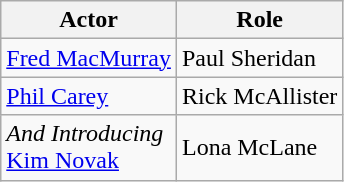<table class=wikitable>
<tr>
<th>Actor</th>
<th>Role</th>
</tr>
<tr>
<td><a href='#'>Fred MacMurray</a></td>
<td>Paul Sheridan</td>
</tr>
<tr>
<td><a href='#'>Phil Carey</a></td>
<td>Rick McAllister</td>
</tr>
<tr>
<td><em>And Introducing</em><br><a href='#'>Kim Novak</a></td>
<td>Lona McLane</td>
</tr>
</table>
